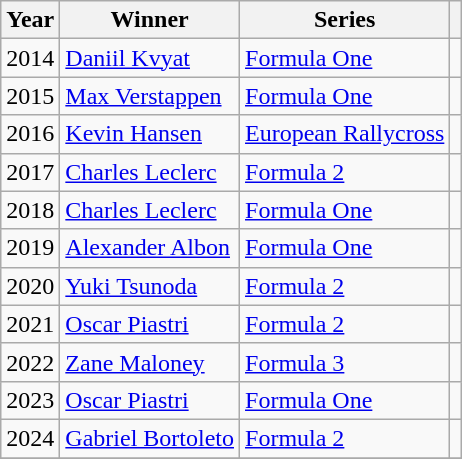<table class="wikitable">
<tr>
<th>Year</th>
<th>Winner</th>
<th>Series</th>
<th></th>
</tr>
<tr>
<td>2014</td>
<td> <a href='#'>Daniil Kvyat</a></td>
<td><a href='#'>Formula One</a></td>
<td></td>
</tr>
<tr>
<td>2015</td>
<td> <a href='#'>Max Verstappen</a></td>
<td><a href='#'>Formula One</a></td>
<td></td>
</tr>
<tr>
<td>2016</td>
<td> <a href='#'>Kevin Hansen</a></td>
<td><a href='#'>European Rallycross</a></td>
<td></td>
</tr>
<tr>
<td>2017</td>
<td> <a href='#'>Charles Leclerc</a></td>
<td><a href='#'>Formula 2</a></td>
<td></td>
</tr>
<tr>
<td>2018</td>
<td> <a href='#'>Charles Leclerc</a></td>
<td><a href='#'>Formula One</a></td>
<td></td>
</tr>
<tr>
<td>2019</td>
<td> <a href='#'>Alexander Albon</a></td>
<td><a href='#'>Formula One</a></td>
<td></td>
</tr>
<tr>
<td>2020</td>
<td> <a href='#'>Yuki Tsunoda</a></td>
<td><a href='#'>Formula 2</a></td>
<td></td>
</tr>
<tr>
<td>2021</td>
<td> <a href='#'>Oscar Piastri</a></td>
<td><a href='#'>Formula 2</a></td>
<td></td>
</tr>
<tr>
<td>2022</td>
<td> <a href='#'>Zane Maloney</a></td>
<td><a href='#'>Formula 3</a></td>
<td></td>
</tr>
<tr>
<td>2023</td>
<td> <a href='#'>Oscar Piastri</a></td>
<td><a href='#'>Formula One</a></td>
<td></td>
</tr>
<tr>
<td>2024</td>
<td> <a href='#'>Gabriel Bortoleto</a></td>
<td><a href='#'>Formula 2</a></td>
<td></td>
</tr>
<tr>
</tr>
</table>
